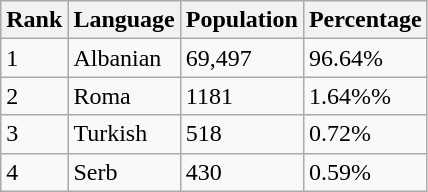<table class="wikitable">
<tr>
<th>Rank</th>
<th>Language</th>
<th>Population</th>
<th>Percentage</th>
</tr>
<tr>
<td>1</td>
<td>Albanian</td>
<td>69,497</td>
<td>96.64%</td>
</tr>
<tr>
<td>2</td>
<td>Roma</td>
<td>1181</td>
<td>1.64%%</td>
</tr>
<tr>
<td>3</td>
<td>Turkish</td>
<td>518</td>
<td>0.72%</td>
</tr>
<tr>
<td>4</td>
<td>Serb</td>
<td>430</td>
<td>0.59%</td>
</tr>
</table>
